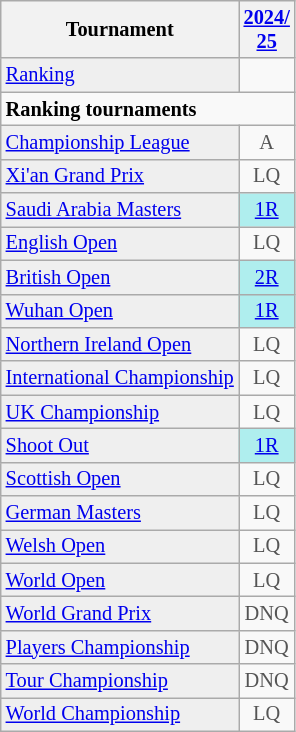<table class="wikitable" style="font-size:85%;">
<tr>
<th>Tournament</th>
<th><a href='#'>2024/<br>25</a></th>
</tr>
<tr>
<td style="background:#EFEFEF;"><a href='#'>Ranking</a></td>
<td align="center"></td>
</tr>
<tr>
<td colspan="10"><strong>Ranking tournaments</strong></td>
</tr>
<tr>
<td style="background:#EFEFEF;"><a href='#'>Championship League</a></td>
<td align="center" style="color:#555555;">A</td>
</tr>
<tr>
<td style="background:#EFEFEF;"><a href='#'>Xi'an Grand Prix</a></td>
<td align="center" style="color:#555555;">LQ</td>
</tr>
<tr>
<td style="background:#EFEFEF;"><a href='#'>Saudi Arabia Masters</a></td>
<td align="center" style="background:#afeeee;"><a href='#'>1R</a></td>
</tr>
<tr>
<td style="background:#EFEFEF;"><a href='#'>English Open</a></td>
<td align="center" style="color:#555555;">LQ</td>
</tr>
<tr>
<td style="background:#EFEFEF;"><a href='#'>British Open</a></td>
<td align="center" style="background:#afeeee;"><a href='#'>2R</a></td>
</tr>
<tr>
<td style="background:#EFEFEF;"><a href='#'>Wuhan Open</a></td>
<td align="center" style="background:#afeeee;"><a href='#'>1R</a></td>
</tr>
<tr>
<td style="background:#EFEFEF;"><a href='#'>Northern Ireland Open</a></td>
<td align="center" style="color:#555555;">LQ</td>
</tr>
<tr>
<td style="background:#EFEFEF;"><a href='#'>International Championship</a></td>
<td align="center" style="color:#555555;">LQ</td>
</tr>
<tr>
<td style="background:#EFEFEF;"><a href='#'>UK Championship</a></td>
<td align="center" style="color:#555555;">LQ</td>
</tr>
<tr>
<td style="background:#EFEFEF;"><a href='#'>Shoot Out</a></td>
<td align="center" style="background:#afeeee;"><a href='#'>1R</a></td>
</tr>
<tr>
<td style="background:#EFEFEF;"><a href='#'>Scottish Open</a></td>
<td align="center" style="color:#555555;">LQ</td>
</tr>
<tr>
<td style="background:#EFEFEF;"><a href='#'>German Masters</a></td>
<td align="center" style="color:#555555;">LQ</td>
</tr>
<tr>
<td style="background:#EFEFEF;"><a href='#'>Welsh Open</a></td>
<td align="center" style="color:#555555;">LQ</td>
</tr>
<tr>
<td style="background:#EFEFEF;"><a href='#'>World Open</a></td>
<td align="center" style="color:#555555;">LQ</td>
</tr>
<tr>
<td style="background:#EFEFEF;"><a href='#'>World Grand Prix</a></td>
<td align="center" style="color:#555555;">DNQ</td>
</tr>
<tr>
<td style="background:#EFEFEF;"><a href='#'>Players Championship</a></td>
<td align="center" style="color:#555555;">DNQ</td>
</tr>
<tr>
<td style="background:#EFEFEF;"><a href='#'>Tour Championship</a></td>
<td align="center" style="color:#555555;">DNQ</td>
</tr>
<tr>
<td style="background:#EFEFEF;"><a href='#'>World Championship</a></td>
<td align="center" style="color:#555555;">LQ</td>
</tr>
</table>
